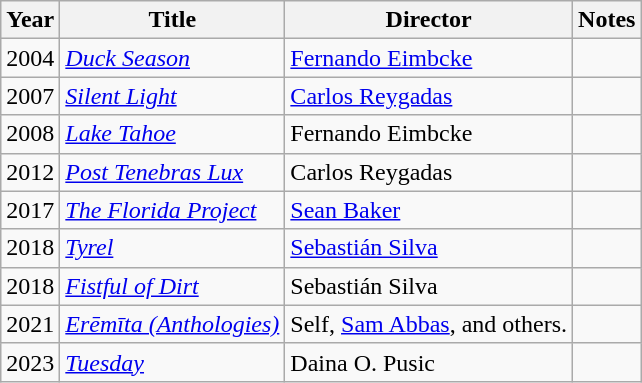<table class="wikitable sortable">
<tr>
<th>Year</th>
<th>Title</th>
<th>Director</th>
<th class="unsortable">Notes</th>
</tr>
<tr>
<td>2004</td>
<td><em><a href='#'>Duck Season</a></em></td>
<td><a href='#'>Fernando Eimbcke</a></td>
<td></td>
</tr>
<tr>
<td>2007</td>
<td><em><a href='#'>Silent Light</a></em></td>
<td><a href='#'>Carlos Reygadas</a></td>
<td></td>
</tr>
<tr>
<td>2008</td>
<td><em><a href='#'>Lake Tahoe</a></em></td>
<td>Fernando Eimbcke</td>
<td></td>
</tr>
<tr>
<td>2012</td>
<td><em><a href='#'>Post Tenebras Lux</a></em></td>
<td>Carlos Reygadas</td>
<td></td>
</tr>
<tr>
<td>2017</td>
<td><em><a href='#'>The Florida Project</a></em></td>
<td><a href='#'>Sean Baker</a></td>
<td></td>
</tr>
<tr>
<td>2018</td>
<td><em><a href='#'>Tyrel</a></em></td>
<td><a href='#'>Sebastián Silva</a></td>
<td></td>
</tr>
<tr>
<td>2018</td>
<td><em><a href='#'>Fistful of Dirt</a></em></td>
<td>Sebastián Silva</td>
<td></td>
</tr>
<tr>
<td>2021</td>
<td><em><a href='#'>Erēmīta (Anthologies)</a></em></td>
<td>Self, <a href='#'>Sam Abbas</a>, and others.</td>
<td></td>
</tr>
<tr>
<td>2023</td>
<td><em><a href='#'>Tuesday</a></em></td>
<td>Daina O. Pusic</td>
<td></td>
</tr>
</table>
